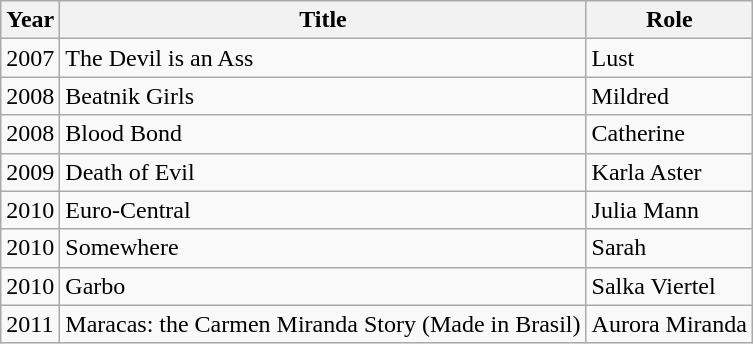<table class="wikitable">
<tr>
<th>Year</th>
<th>Title</th>
<th>Role</th>
</tr>
<tr>
<td>2007</td>
<td>The Devil is an Ass</td>
<td>Lust</td>
</tr>
<tr>
<td>2008</td>
<td>Beatnik Girls</td>
<td>Mildred</td>
</tr>
<tr>
<td>2008</td>
<td>Blood Bond</td>
<td>Catherine</td>
</tr>
<tr>
<td>2009</td>
<td>Death of Evil</td>
<td>Karla Aster</td>
</tr>
<tr>
<td>2010</td>
<td>Euro-Central</td>
<td>Julia Mann</td>
</tr>
<tr>
<td>2010</td>
<td>Somewhere</td>
<td>Sarah</td>
</tr>
<tr>
<td>2010</td>
<td>Garbo</td>
<td>Salka Viertel</td>
</tr>
<tr>
<td>2011</td>
<td>Maracas: the Carmen Miranda Story (Made in Brasil)</td>
<td>Aurora Miranda</td>
</tr>
</table>
